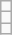<table class="wikitable">
<tr>
<td></td>
</tr>
<tr>
<td></td>
</tr>
<tr>
<td></td>
</tr>
</table>
